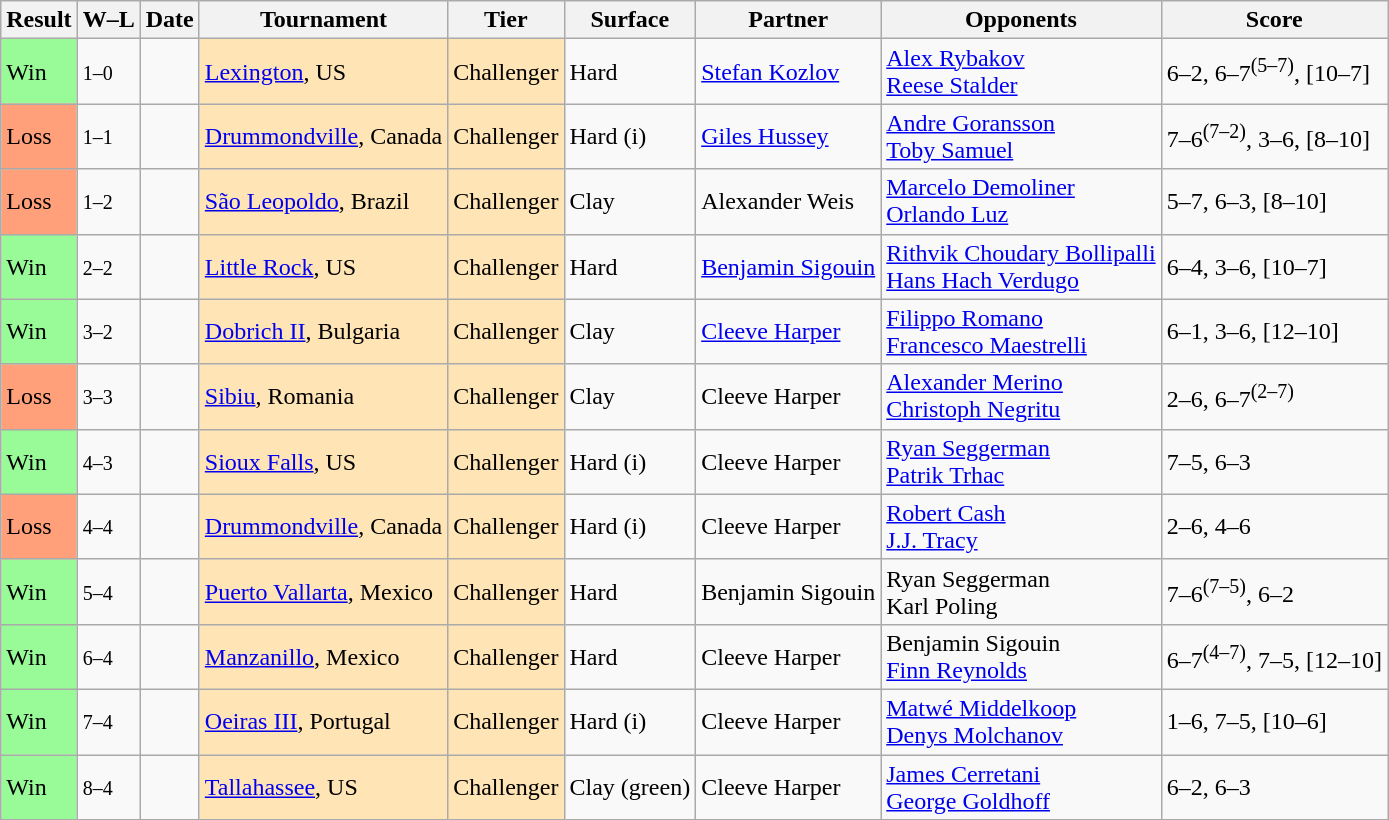<table class="sortable wikitable nowrap">
<tr>
<th>Result</th>
<th class="unsortable">W–L</th>
<th>Date</th>
<th>Tournament</th>
<th>Tier</th>
<th>Surface</th>
<th>Partner</th>
<th>Opponents</th>
<th class="unsortable">Score</th>
</tr>
<tr>
<td bgcolor=98fb98>Win</td>
<td><small>1–0</small></td>
<td><a href='#'></a></td>
<td style="background:moccasin;"><a href='#'>Lexington</a>, US</td>
<td style="background:moccasin;">Challenger</td>
<td>Hard</td>
<td> <a href='#'>Stefan Kozlov</a></td>
<td> <a href='#'>Alex Rybakov</a> <br>  <a href='#'>Reese Stalder</a></td>
<td>6–2, 6–7<sup>(5–7)</sup>, [10–7]</td>
</tr>
<tr>
<td bgcolor=ffa07a>Loss</td>
<td><small>1–1</small></td>
<td><a href='#'></a></td>
<td style="background:moccasin;"><a href='#'>Drummondville</a>, Canada</td>
<td style="background:moccasin;">Challenger</td>
<td>Hard (i)</td>
<td> <a href='#'>Giles Hussey</a></td>
<td> <a href='#'>Andre Goransson</a> <br>  <a href='#'>Toby Samuel</a></td>
<td>7–6<sup>(7–2)</sup>, 3–6, [8–10]</td>
</tr>
<tr>
<td bgcolor=ffa07a>Loss</td>
<td><small>1–2</small></td>
<td><a href='#'></a></td>
<td style="background:moccasin;"><a href='#'>São Leopoldo</a>, Brazil</td>
<td style="background:moccasin;">Challenger</td>
<td>Clay</td>
<td> Alexander Weis</td>
<td> <a href='#'>Marcelo Demoliner</a> <br> <a href='#'>Orlando Luz</a></td>
<td>5–7, 6–3, [8–10]</td>
</tr>
<tr>
<td bgcolor=98fb98>Win</td>
<td><small>2–2</small></td>
<td><a href='#'></a></td>
<td style="background:moccasin;"><a href='#'>Little Rock</a>, US</td>
<td style="background:moccasin;">Challenger</td>
<td>Hard</td>
<td> <a href='#'>Benjamin Sigouin</a></td>
<td> <a href='#'>Rithvik Choudary Bollipalli</a> <br> <a href='#'>Hans Hach Verdugo</a></td>
<td>6–4, 3–6, [10–7]</td>
</tr>
<tr>
<td bgcolor=98fb98>Win</td>
<td><small>3–2</small></td>
<td><a href='#'></a></td>
<td style="background:moccasin;"><a href='#'>Dobrich II</a>, Bulgaria</td>
<td style="background:moccasin;">Challenger</td>
<td>Clay</td>
<td> <a href='#'>Cleeve Harper</a></td>
<td> <a href='#'>Filippo Romano</a> <br><a href='#'>Francesco Maestrelli</a></td>
<td>6–1, 3–6, [12–10]</td>
</tr>
<tr>
<td bgcolor=ffa07a>Loss</td>
<td><small>3–3</small></td>
<td><a href='#'></a></td>
<td style="background:moccasin;"><a href='#'>Sibiu</a>, Romania</td>
<td style="background:moccasin;">Challenger</td>
<td>Clay</td>
<td> Cleeve Harper</td>
<td> <a href='#'>Alexander Merino</a><br>  <a href='#'>Christoph Negritu</a></td>
<td>2–6, 6–7<sup>(2–7)</sup></td>
</tr>
<tr>
<td bgcolor=98fb98>Win</td>
<td><small>4–3</small></td>
<td><a href='#'></a></td>
<td style="background:moccasin;"><a href='#'>Sioux Falls</a>, US</td>
<td style="background:moccasin;">Challenger</td>
<td>Hard (i)</td>
<td> Cleeve Harper</td>
<td> <a href='#'>Ryan Seggerman</a><br> <a href='#'>Patrik Trhac</a></td>
<td>7–5, 6–3</td>
</tr>
<tr>
<td bgcolor=ffa07a>Loss</td>
<td><small>4–4</small></td>
<td><a href='#'></a></td>
<td style="background:moccasin;"><a href='#'>Drummondville</a>, Canada</td>
<td style="background:moccasin;">Challenger</td>
<td>Hard (i)</td>
<td> Cleeve Harper</td>
<td> <a href='#'>Robert Cash</a><br> <a href='#'>J.J. Tracy</a></td>
<td>2–6, 4–6</td>
</tr>
<tr>
<td bgcolor=98fb98>Win</td>
<td><small>5–4</small></td>
<td><a href='#'></a></td>
<td style="background:moccasin;"><a href='#'>Puerto Vallarta</a>, Mexico</td>
<td style="background:moccasin;">Challenger</td>
<td>Hard</td>
<td> Benjamin Sigouin</td>
<td> Ryan Seggerman <br> Karl Poling</td>
<td>7–6<sup>(7–5)</sup>, 6–2</td>
</tr>
<tr>
<td bgcolor=98fb98>Win</td>
<td><small>6–4</small></td>
<td><a href='#'></a></td>
<td style="background:moccasin;"><a href='#'>Manzanillo</a>, Mexico</td>
<td style="background:moccasin;">Challenger</td>
<td>Hard</td>
<td> Cleeve Harper</td>
<td> Benjamin Sigouin <br> <a href='#'>Finn Reynolds</a></td>
<td>6–7<sup>(4–7)</sup>, 7–5,  [12–10]</td>
</tr>
<tr>
<td bgcolor=98fb98>Win</td>
<td><small>7–4</small></td>
<td><a href='#'></a></td>
<td style="background:moccasin;"><a href='#'>Oeiras III</a>, Portugal</td>
<td style="background:moccasin;">Challenger</td>
<td>Hard (i)</td>
<td> Cleeve Harper</td>
<td> <a href='#'>Matwé Middelkoop</a> <br>   <a href='#'>Denys Molchanov</a></td>
<td>1–6, 7–5, [10–6]</td>
</tr>
<tr>
<td bgcolor=98fb98>Win</td>
<td><small>8–4</small></td>
<td><a href='#'></a></td>
<td style="background:moccasin;"><a href='#'>Tallahassee</a>, US</td>
<td style="background:moccasin;">Challenger</td>
<td>Clay (green)</td>
<td> Cleeve Harper</td>
<td> <a href='#'>James Cerretani</a> <br>  <a href='#'>George Goldhoff</a></td>
<td>6–2, 6–3</td>
</tr>
</table>
